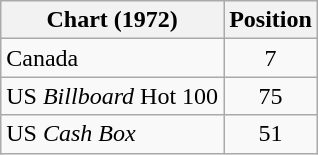<table class="wikitable sortable">
<tr>
<th align="left">Chart (1972)</th>
<th style="text-align:center;">Position</th>
</tr>
<tr>
<td>Canada</td>
<td style="text-align:center;">7</td>
</tr>
<tr>
<td>US <em>Billboard</em> Hot 100</td>
<td style="text-align:center;">75</td>
</tr>
<tr>
<td>US <em>Cash Box</em></td>
<td style="text-align:center;">51</td>
</tr>
</table>
